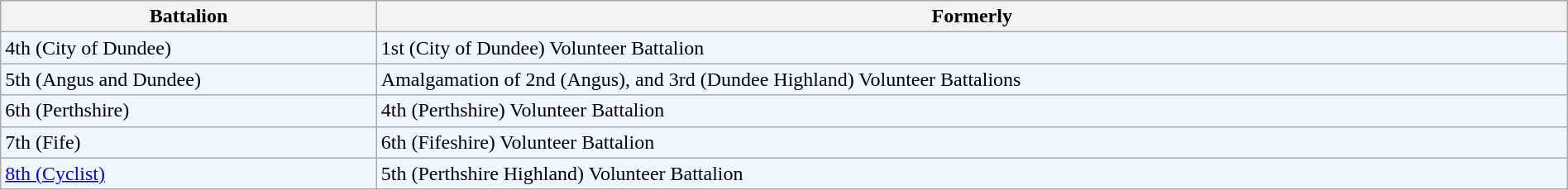<table class="wikitable" style="width:100%;">
<tr>
<th>Battalion</th>
<th>Formerly</th>
</tr>
<tr style="background:#f0f8ff;">
<td>4th (City of Dundee)</td>
<td>1st (City of Dundee) Volunteer Battalion</td>
</tr>
<tr style="background:#f0f8ff;">
<td>5th (Angus and Dundee)</td>
<td>Amalgamation of 2nd (Angus), and 3rd (Dundee Highland) Volunteer Battalions</td>
</tr>
<tr style="background:#f0f8ff;">
<td>6th (Perthshire)</td>
<td>4th (Perthshire) Volunteer Battalion</td>
</tr>
<tr style="background:#f0f8ff;">
<td>7th (Fife)</td>
<td>6th (Fifeshire) Volunteer Battalion</td>
</tr>
<tr style="background:#f0f8ff;">
<td><a href='#'>8th (Cyclist)</a></td>
<td>5th (Perthshire Highland) Volunteer Battalion</td>
</tr>
</table>
